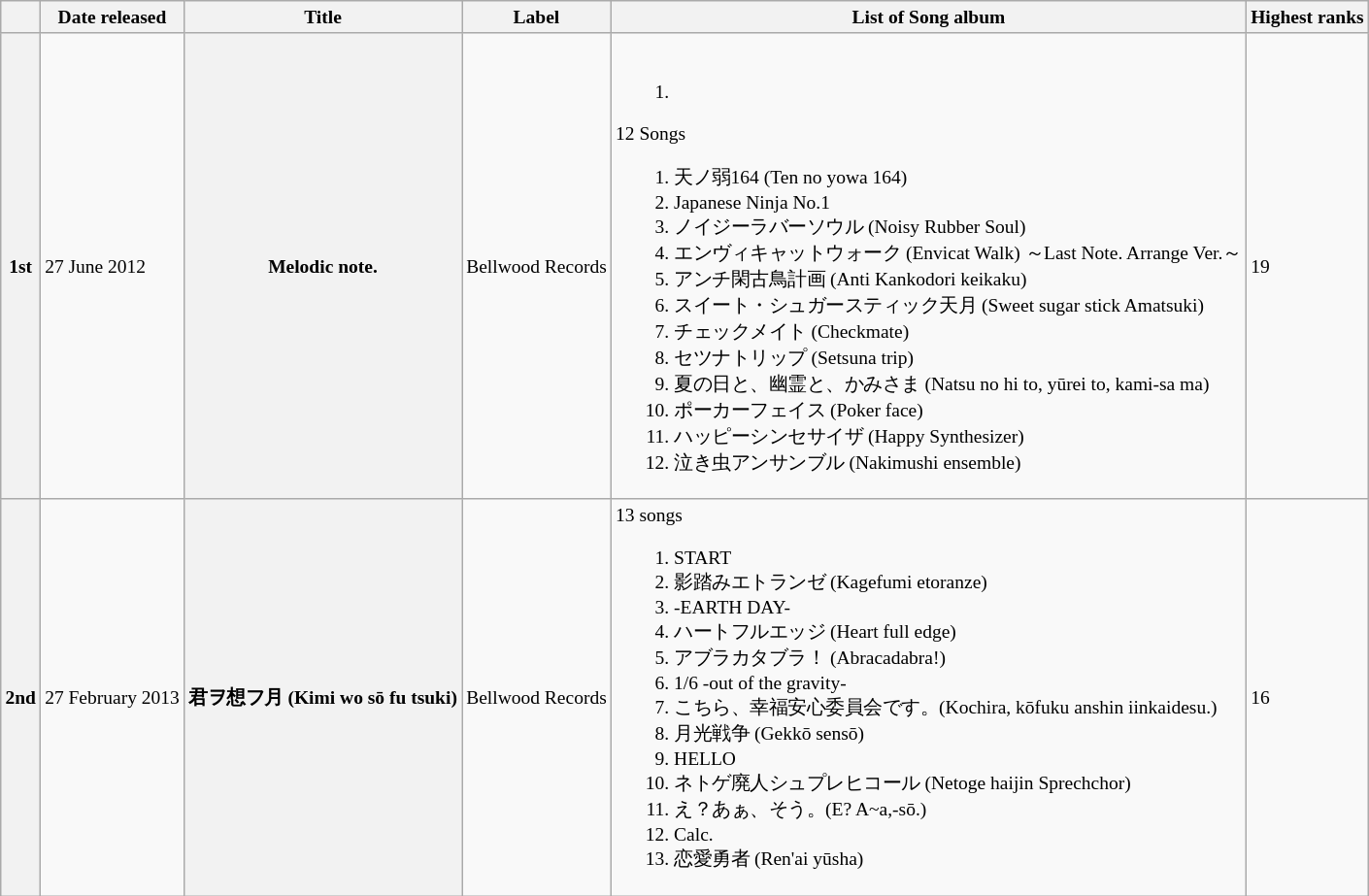<table class="wikitable" style="font-size: small;">
<tr>
<th></th>
<th>Date released</th>
<th>Title</th>
<th>Label</th>
<th>List of Song album</th>
<th>Highest ranks</th>
</tr>
<tr>
<th>1st</th>
<td>27 June 2012</td>
<th>Melodic note.</th>
<td>Bellwood Records</td>
<td><br><ol><li></li></ol>12 Songs<ol><li>天ノ弱164 (Ten no yowa 164)</li><li>Japanese Ninja No.1</li><li>ノイジーラバーソウル (Noisy Rubber Soul)</li><li>エンヴィキャットウォーク (Envicat Walk) ～Last Note. Arrange Ver.～</li><li>アンチ閑古鳥計画 (Anti Kankodori keikaku)</li><li>スイート・シュガースティック天月 (Sweet sugar stick Amatsuki)</li><li>チェックメイト (Checkmate)</li><li>セツナトリップ (Setsuna trip)</li><li>夏の日と、幽霊と、かみさま (Natsu no hi to, yūrei to, kami-sa ma)</li><li>ポーカーフェイス (Poker face)</li><li>ハッピーシンセサイザ (Happy Synthesizer)</li><li>泣き虫アンサンブル (Nakimushi ensemble)</li></ol></td>
<td>19</td>
</tr>
<tr>
<th>2nd</th>
<td>27 February 2013</td>
<th>君ヲ想フ月 (Kimi wo sō fu tsuki)</th>
<td>Bellwood Records</td>
<td>13 songs<br><ol><li>START</li><li>影踏みエトランゼ (Kagefumi etoranze)</li><li>-EARTH DAY-</li><li>ハートフルエッジ (Heart full edge)</li><li>アブラカタブラ！ (Abracadabra!)</li><li>1/6 -out of the gravity-</li><li>こちら、幸福安心委員会です。(Kochira, kōfuku anshin iinkaidesu.)</li><li>月光戦争 (Gekkō sensō)</li><li>HELLO</li><li>ネトゲ廃人シュプレヒコール (Netoge haijin Sprechchor)</li><li>え？あぁ、そう。(E? A~a,-sō.)</li><li>Calc.</li><li>恋愛勇者 (Ren'ai yūsha)</li></ol></td>
<td>16</td>
</tr>
</table>
